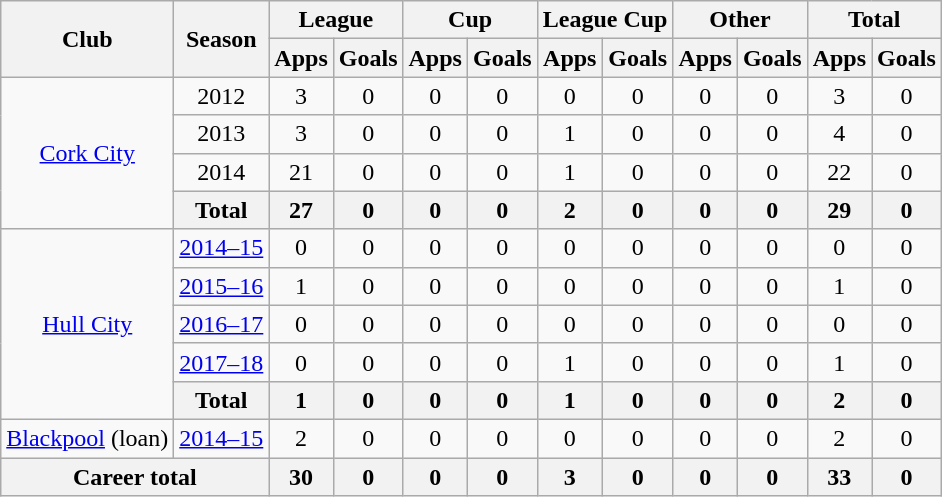<table class=wikitable style="text-align: center;">
<tr>
<th rowspan=2>Club</th>
<th rowspan=2>Season</th>
<th colspan=2>League</th>
<th colspan=2>Cup</th>
<th colspan=2>League Cup</th>
<th colspan=2>Other</th>
<th colspan=2>Total</th>
</tr>
<tr>
<th>Apps</th>
<th>Goals</th>
<th>Apps</th>
<th>Goals</th>
<th>Apps</th>
<th>Goals</th>
<th>Apps</th>
<th>Goals</th>
<th>Apps</th>
<th>Goals</th>
</tr>
<tr>
<td rowspan=4><a href='#'>Cork City</a></td>
<td>2012</td>
<td>3</td>
<td>0</td>
<td>0</td>
<td>0</td>
<td>0</td>
<td>0</td>
<td>0</td>
<td>0</td>
<td>3</td>
<td>0</td>
</tr>
<tr>
<td>2013</td>
<td>3</td>
<td>0</td>
<td>0</td>
<td>0</td>
<td>1</td>
<td>0</td>
<td>0</td>
<td>0</td>
<td>4</td>
<td>0</td>
</tr>
<tr>
<td>2014</td>
<td>21</td>
<td>0</td>
<td>0</td>
<td>0</td>
<td>1</td>
<td>0</td>
<td>0</td>
<td>0</td>
<td>22</td>
<td>0</td>
</tr>
<tr>
<th>Total</th>
<th>27</th>
<th>0</th>
<th>0</th>
<th>0</th>
<th>2</th>
<th>0</th>
<th>0</th>
<th>0</th>
<th>29</th>
<th>0</th>
</tr>
<tr>
<td rowspan=5><a href='#'>Hull City</a></td>
<td><a href='#'>2014–15</a></td>
<td>0</td>
<td>0</td>
<td>0</td>
<td>0</td>
<td>0</td>
<td>0</td>
<td>0</td>
<td>0</td>
<td>0</td>
<td>0</td>
</tr>
<tr>
<td><a href='#'>2015–16</a></td>
<td>1</td>
<td>0</td>
<td>0</td>
<td>0</td>
<td>0</td>
<td>0</td>
<td>0</td>
<td>0</td>
<td>1</td>
<td>0</td>
</tr>
<tr>
<td><a href='#'>2016–17</a></td>
<td>0</td>
<td>0</td>
<td>0</td>
<td>0</td>
<td>0</td>
<td>0</td>
<td>0</td>
<td>0</td>
<td>0</td>
<td>0</td>
</tr>
<tr>
<td><a href='#'>2017–18</a></td>
<td>0</td>
<td>0</td>
<td>0</td>
<td>0</td>
<td>1</td>
<td>0</td>
<td>0</td>
<td>0</td>
<td>1</td>
<td>0</td>
</tr>
<tr>
<th>Total</th>
<th>1</th>
<th>0</th>
<th>0</th>
<th>0</th>
<th>1</th>
<th>0</th>
<th>0</th>
<th>0</th>
<th>2</th>
<th>0</th>
</tr>
<tr>
<td><a href='#'>Blackpool</a> (loan)</td>
<td><a href='#'>2014–15</a></td>
<td>2</td>
<td>0</td>
<td>0</td>
<td>0</td>
<td>0</td>
<td>0</td>
<td>0</td>
<td>0</td>
<td>2</td>
<td>0</td>
</tr>
<tr>
<th colspan=2>Career total</th>
<th>30</th>
<th>0</th>
<th>0</th>
<th>0</th>
<th>3</th>
<th>0</th>
<th>0</th>
<th>0</th>
<th>33</th>
<th>0</th>
</tr>
</table>
